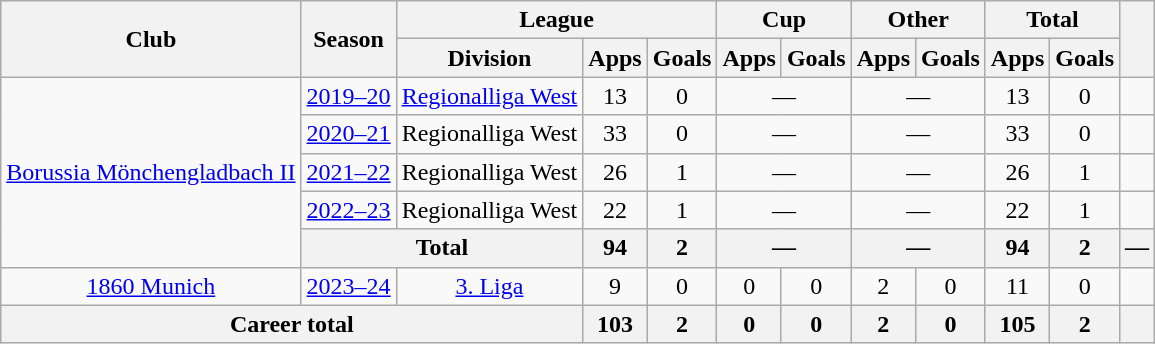<table class="wikitable" Style="text-align: center">
<tr>
<th rowspan="2">Club</th>
<th rowspan="2">Season</th>
<th colspan="3">League</th>
<th colspan="2">Cup</th>
<th colspan="2">Other</th>
<th colspan="2">Total</th>
<th rowspan="2"></th>
</tr>
<tr>
<th>Division</th>
<th>Apps</th>
<th>Goals</th>
<th>Apps</th>
<th>Goals</th>
<th>Apps</th>
<th>Goals</th>
<th>Apps</th>
<th>Goals</th>
</tr>
<tr>
<td rowspan="5"><a href='#'>Borussia Mönchengladbach II</a></td>
<td><a href='#'>2019–20</a></td>
<td><a href='#'>Regionalliga West</a></td>
<td>13</td>
<td>0</td>
<td colspan="2">—</td>
<td colspan="2">—</td>
<td>13</td>
<td>0</td>
<td></td>
</tr>
<tr>
<td><a href='#'>2020–21</a></td>
<td>Regionalliga West</td>
<td>33</td>
<td>0</td>
<td colspan="2">—</td>
<td colspan="2">—</td>
<td>33</td>
<td>0</td>
<td></td>
</tr>
<tr>
<td><a href='#'>2021–22</a></td>
<td>Regionalliga West</td>
<td>26</td>
<td>1</td>
<td colspan="2">—</td>
<td colspan="2">—</td>
<td>26</td>
<td>1</td>
<td></td>
</tr>
<tr>
<td><a href='#'>2022–23</a></td>
<td>Regionalliga West</td>
<td>22</td>
<td>1</td>
<td colspan="2">—</td>
<td colspan="2">—</td>
<td>22</td>
<td>1</td>
<td></td>
</tr>
<tr>
<th colspan="2">Total</th>
<th>94</th>
<th>2</th>
<th colspan="2">—</th>
<th colspan="2">—</th>
<th>94</th>
<th>2</th>
<th>—</th>
</tr>
<tr>
<td><a href='#'>1860 Munich</a></td>
<td><a href='#'>2023–24</a></td>
<td><a href='#'>3. Liga</a></td>
<td>9</td>
<td>0</td>
<td>0</td>
<td>0</td>
<td>2</td>
<td>0</td>
<td>11</td>
<td>0</td>
<td></td>
</tr>
<tr>
<th colspan="3">Career total</th>
<th>103</th>
<th>2</th>
<th>0</th>
<th>0</th>
<th>2</th>
<th>0</th>
<th>105</th>
<th>2</th>
<th></th>
</tr>
</table>
